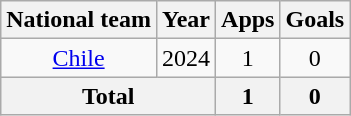<table class=wikitable style=text-align:center>
<tr>
<th>National team</th>
<th>Year</th>
<th>Apps</th>
<th>Goals</th>
</tr>
<tr>
<td rowspan="1"><a href='#'>Chile</a></td>
<td>2024</td>
<td>1</td>
<td>0</td>
</tr>
<tr>
<th colspan="2">Total</th>
<th>1</th>
<th>0</th>
</tr>
</table>
